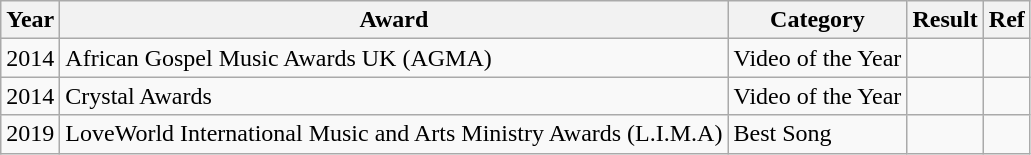<table class="wikitable sortable mw-collapsible">
<tr>
<th>Year</th>
<th>Award</th>
<th>Category</th>
<th>Result</th>
<th>Ref</th>
</tr>
<tr>
<td>2014</td>
<td>African Gospel Music Awards UK (AGMA)</td>
<td>Video of the Year</td>
<td></td>
<td></td>
</tr>
<tr>
<td>2014</td>
<td>Crystal Awards</td>
<td>Video of the Year</td>
<td></td>
<td></td>
</tr>
<tr>
<td>2019</td>
<td>LoveWorld International Music and Arts Ministry Awards (L.I.M.A)</td>
<td>Best Song</td>
<td></td>
<td></td>
</tr>
</table>
